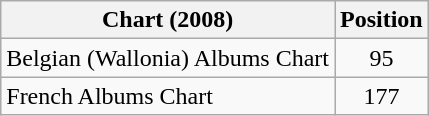<table class="wikitable sortable">
<tr>
<th>Chart (2008)</th>
<th>Position</th>
</tr>
<tr>
<td>Belgian (Wallonia) Albums Chart</td>
<td style="text-align:center;">95</td>
</tr>
<tr>
<td>French Albums Chart</td>
<td style="text-align:center;">177</td>
</tr>
</table>
